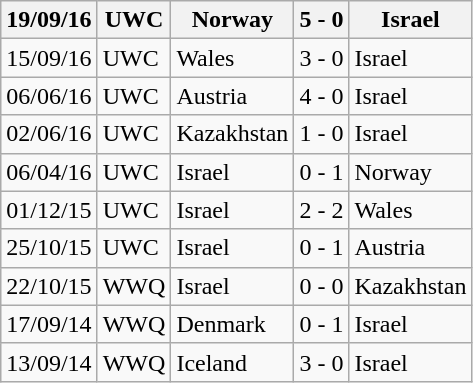<table class="wikitable">
<tr>
<th>1<strong>9/09/16</strong></th>
<th>UWC</th>
<th>Norway</th>
<th>5 - 0</th>
<th>Israel</th>
</tr>
<tr>
<td>15/09/16</td>
<td>UWC</td>
<td>Wales</td>
<td>3 - 0</td>
<td>Israel</td>
</tr>
<tr>
<td>06/06/16</td>
<td>UWC</td>
<td>Austria</td>
<td>4 - 0</td>
<td>Israel</td>
</tr>
<tr>
<td>02/06/16</td>
<td>UWC</td>
<td>Kazakhstan</td>
<td>1 - 0</td>
<td>Israel</td>
</tr>
<tr>
<td>06/04/16</td>
<td>UWC</td>
<td>Israel</td>
<td>0 - 1</td>
<td>Norway</td>
</tr>
<tr>
<td>01/12/15</td>
<td>UWC</td>
<td>Israel</td>
<td>2 - 2</td>
<td>Wales</td>
</tr>
<tr>
<td>25/10/15</td>
<td>UWC</td>
<td>Israel</td>
<td>0 - 1</td>
<td>Austria</td>
</tr>
<tr>
<td>22/10/15</td>
<td>WWQ</td>
<td>Israel</td>
<td>0 - 0</td>
<td>Kazakhstan</td>
</tr>
<tr>
<td>17/09/14</td>
<td>WWQ</td>
<td>Denmark</td>
<td>0 - 1</td>
<td>Israel</td>
</tr>
<tr>
<td>13/09/14</td>
<td>WWQ</td>
<td>Iceland</td>
<td>3 - 0</td>
<td>Israel</td>
</tr>
</table>
